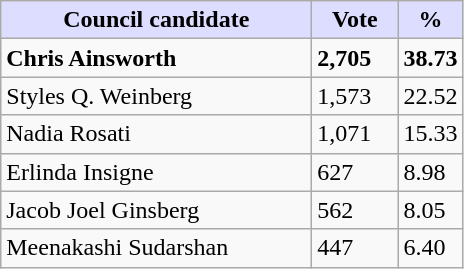<table class="wikitable">
<tr>
<th style="background:#ddf; width:200px;">Council candidate</th>
<th style="background:#ddf; width:50px;">Vote</th>
<th style="background:#ddf; width:30px;">%</th>
</tr>
<tr>
<td><strong>Chris Ainsworth</strong></td>
<td><strong>2,705</strong></td>
<td><strong>38.73</strong></td>
</tr>
<tr>
<td>Styles Q. Weinberg</td>
<td>1,573</td>
<td>22.52</td>
</tr>
<tr>
<td>Nadia Rosati</td>
<td>1,071</td>
<td>15.33</td>
</tr>
<tr>
<td>Erlinda Insigne</td>
<td>627</td>
<td>8.98</td>
</tr>
<tr>
<td>Jacob Joel Ginsberg</td>
<td>562</td>
<td>8.05</td>
</tr>
<tr>
<td>Meenakashi Sudarshan</td>
<td>447</td>
<td>6.40</td>
</tr>
</table>
